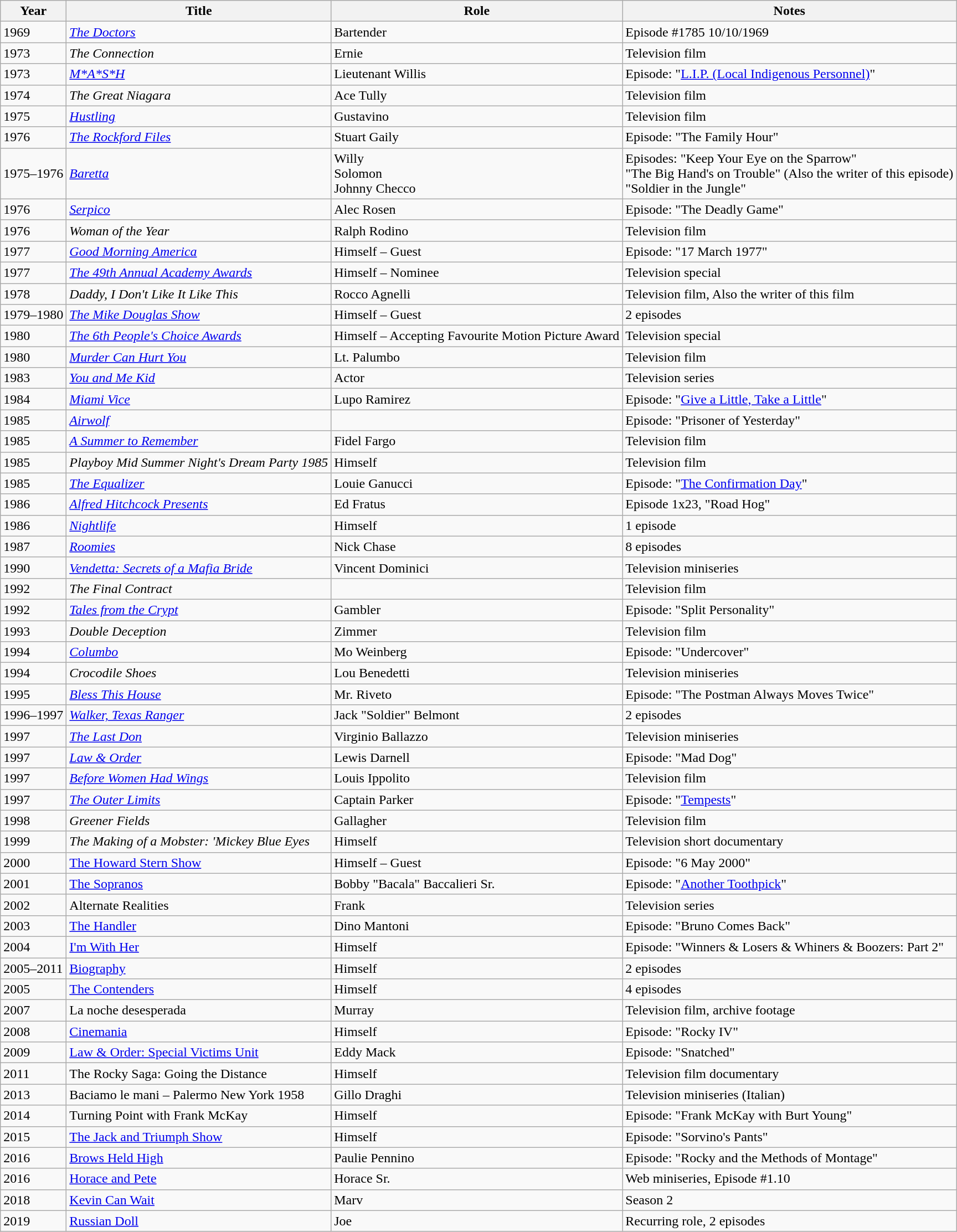<table class="wikitable sortable">
<tr>
<th>Year</th>
<th>Title</th>
<th>Role</th>
<th class="unsortable">Notes</th>
</tr>
<tr>
<td>1969</td>
<td><em><a href='#'>The Doctors</a></em></td>
<td>Bartender</td>
<td>Episode #1785 10/10/1969</td>
</tr>
<tr>
<td>1973</td>
<td><em>The Connection</em></td>
<td>Ernie</td>
<td>Television film</td>
</tr>
<tr>
<td>1973</td>
<td><em><a href='#'>M*A*S*H</a></em></td>
<td>Lieutenant Willis</td>
<td>Episode: "<a href='#'>L.I.P. (Local Indigenous Personnel)</a>"</td>
</tr>
<tr>
<td>1974</td>
<td><em>The Great Niagara</em></td>
<td>Ace Tully</td>
<td>Television film</td>
</tr>
<tr>
<td>1975</td>
<td><em><a href='#'>Hustling</a></em></td>
<td>Gustavino</td>
<td>Television film</td>
</tr>
<tr>
<td>1976</td>
<td><em><a href='#'>The Rockford Files</a></em></td>
<td>Stuart Gaily</td>
<td>Episode: "The Family Hour"</td>
</tr>
<tr>
<td>1975–1976</td>
<td><em><a href='#'>Baretta</a></em></td>
<td>Willy<br>Solomon<br>Johnny Checco</td>
<td>Episodes: "Keep Your Eye on the Sparrow"<br>"The Big Hand's on Trouble" (Also the writer of this episode)<br>"Soldier in the Jungle"</td>
</tr>
<tr>
<td>1976</td>
<td><em><a href='#'>Serpico</a></em></td>
<td>Alec Rosen</td>
<td>Episode: "The Deadly Game"</td>
</tr>
<tr>
<td>1976</td>
<td><em>Woman of the Year</em></td>
<td>Ralph Rodino</td>
<td>Television film</td>
</tr>
<tr>
<td>1977</td>
<td><em><a href='#'>Good Morning America</a></em></td>
<td>Himself – Guest</td>
<td>Episode: "17 March 1977"</td>
</tr>
<tr>
<td>1977</td>
<td><em><a href='#'>The 49th Annual Academy Awards</a></em></td>
<td>Himself – Nominee</td>
<td>Television special</td>
</tr>
<tr>
<td>1978</td>
<td><em>Daddy, I Don't Like It Like This</em></td>
<td>Rocco Agnelli</td>
<td>Television film, Also the writer of this film</td>
</tr>
<tr>
<td>1979–1980</td>
<td><em><a href='#'>The Mike Douglas Show</a></em></td>
<td>Himself – Guest</td>
<td>2 episodes</td>
</tr>
<tr>
<td>1980</td>
<td><em><a href='#'>The 6th People's Choice Awards</a></em></td>
<td>Himself – Accepting Favourite Motion Picture Award</td>
<td>Television special</td>
</tr>
<tr>
<td>1980</td>
<td><em><a href='#'>Murder Can Hurt You</a></em></td>
<td>Lt. Palumbo</td>
<td>Television film</td>
</tr>
<tr>
<td>1983</td>
<td><em><a href='#'>You and Me Kid</a></em></td>
<td>Actor</td>
<td>Television series</td>
</tr>
<tr>
<td>1984</td>
<td><em><a href='#'>Miami Vice</a></em></td>
<td>Lupo Ramirez</td>
<td>Episode: "<a href='#'>Give a Little, Take a Little</a>"</td>
</tr>
<tr>
<td>1985</td>
<td><em><a href='#'>Airwolf</a></em></td>
<td></td>
<td>Episode: "Prisoner of Yesterday"</td>
</tr>
<tr>
<td>1985</td>
<td><em><a href='#'>A Summer to Remember</a></em></td>
<td>Fidel Fargo</td>
<td>Television film</td>
</tr>
<tr>
<td>1985</td>
<td><em>Playboy Mid Summer Night's Dream Party 1985</em></td>
<td>Himself</td>
<td>Television film</td>
</tr>
<tr>
<td>1985</td>
<td><em><a href='#'>The Equalizer</a></em></td>
<td>Louie Ganucci</td>
<td>Episode: "<a href='#'>The Confirmation Day</a>"</td>
</tr>
<tr>
<td>1986</td>
<td><em><a href='#'>Alfred Hitchcock Presents</a></em></td>
<td>Ed Fratus</td>
<td>Episode 1x23, "Road Hog"</td>
</tr>
<tr>
<td>1986</td>
<td><em><a href='#'>Nightlife</a></em></td>
<td>Himself</td>
<td>1 episode</td>
</tr>
<tr>
<td>1987</td>
<td><em><a href='#'>Roomies</a></em></td>
<td>Nick Chase</td>
<td>8 episodes</td>
</tr>
<tr>
<td>1990</td>
<td><em><a href='#'>Vendetta: Secrets of a Mafia Bride</a></em></td>
<td>Vincent Dominici</td>
<td>Television miniseries</td>
</tr>
<tr>
<td>1992</td>
<td><em>The Final Contract</em></td>
<td></td>
<td>Television film</td>
</tr>
<tr>
<td>1992</td>
<td><em><a href='#'>Tales from the Crypt</a></em></td>
<td>Gambler</td>
<td>Episode: "Split Personality"</td>
</tr>
<tr>
<td>1993</td>
<td><em>Double Deception</em></td>
<td>Zimmer</td>
<td>Television film</td>
</tr>
<tr>
<td>1994</td>
<td><em><a href='#'>Columbo</a></em></td>
<td>Mo Weinberg</td>
<td>Episode: "Undercover"</td>
</tr>
<tr>
<td>1994</td>
<td><em>Crocodile Shoes</em></td>
<td>Lou Benedetti</td>
<td>Television miniseries</td>
</tr>
<tr>
<td>1995</td>
<td><em><a href='#'>Bless This House</a></em></td>
<td>Mr. Riveto</td>
<td>Episode: "The Postman Always Moves Twice"</td>
</tr>
<tr>
<td>1996–1997</td>
<td><em><a href='#'>Walker, Texas Ranger</a></em></td>
<td>Jack "Soldier" Belmont</td>
<td>2 episodes</td>
</tr>
<tr>
<td>1997</td>
<td><em><a href='#'>The Last Don</a></em></td>
<td>Virginio Ballazzo</td>
<td>Television miniseries</td>
</tr>
<tr>
<td>1997</td>
<td><em><a href='#'>Law & Order</a></em></td>
<td>Lewis Darnell</td>
<td>Episode: "Mad Dog"</td>
</tr>
<tr>
<td>1997</td>
<td><em><a href='#'>Before Women Had Wings</a></em></td>
<td>Louis Ippolito</td>
<td>Television film</td>
</tr>
<tr>
<td>1997</td>
<td><em><a href='#'>The Outer Limits</a></em></td>
<td>Captain Parker</td>
<td>Episode: "<a href='#'>Tempests</a>"</td>
</tr>
<tr>
<td>1998</td>
<td><em>Greener Fields</em></td>
<td>Gallagher</td>
<td>Television film</td>
</tr>
<tr>
<td>1999</td>
<td><em>The Making of a Mobster: 'Mickey Blue Eyes<strong></td>
<td>Himself</td>
<td>Television short documentary</td>
</tr>
<tr>
<td>2000</td>
<td></em><a href='#'>The Howard Stern Show</a><em></td>
<td>Himself – Guest</td>
<td>Episode: "6 May 2000"</td>
</tr>
<tr>
<td>2001</td>
<td></em><a href='#'>The Sopranos</a><em></td>
<td>Bobby "Bacala" Baccalieri Sr.</td>
<td>Episode: "<a href='#'>Another Toothpick</a>"</td>
</tr>
<tr>
<td>2002</td>
<td></em>Alternate Realities<em></td>
<td>Frank</td>
<td>Television series</td>
</tr>
<tr>
<td>2003</td>
<td></em><a href='#'>The Handler</a><em></td>
<td>Dino Mantoni</td>
<td>Episode: "Bruno Comes Back"</td>
</tr>
<tr>
<td>2004</td>
<td></em><a href='#'>I'm With Her</a><em></td>
<td>Himself</td>
<td>Episode: "Winners & Losers & Whiners & Boozers: Part 2"</td>
</tr>
<tr>
<td>2005–2011</td>
<td></em><a href='#'>Biography</a><em></td>
<td>Himself</td>
<td>2 episodes</td>
</tr>
<tr>
<td>2005</td>
<td></em><a href='#'>The Contenders</a><em></td>
<td>Himself</td>
<td>4 episodes</td>
</tr>
<tr>
<td>2007</td>
<td></em>La noche desesperada<em></td>
<td>Murray</td>
<td>Television film, archive footage</td>
</tr>
<tr>
<td>2008</td>
<td></em><a href='#'>Cinemania</a><em></td>
<td>Himself</td>
<td>Episode: "Rocky IV"</td>
</tr>
<tr>
<td>2009</td>
<td></em><a href='#'>Law & Order: Special Victims Unit</a><em></td>
<td>Eddy Mack</td>
<td>Episode: "Snatched"</td>
</tr>
<tr>
<td>2011</td>
<td></em>The Rocky Saga: Going the Distance<em></td>
<td>Himself</td>
<td>Television film documentary</td>
</tr>
<tr>
<td>2013</td>
<td></em>Baciamo le mani – Palermo New York 1958<em></td>
<td>Gillo Draghi</td>
<td>Television miniseries (Italian)</td>
</tr>
<tr>
<td>2014</td>
<td></em>Turning Point with Frank McKay<em></td>
<td>Himself</td>
<td>Episode: "Frank McKay with Burt Young"</td>
</tr>
<tr>
<td>2015</td>
<td></em><a href='#'>The Jack and Triumph Show</a><em></td>
<td>Himself</td>
<td>Episode: "Sorvino's Pants"</td>
</tr>
<tr>
<td>2016</td>
<td></em><a href='#'>Brows Held High</a><em></td>
<td>Paulie Pennino</td>
<td>Episode: "Rocky and the Methods of Montage"</td>
</tr>
<tr>
<td>2016</td>
<td></em><a href='#'>Horace and Pete</a><em></td>
<td>Horace Sr.</td>
<td>Web miniseries, Episode #1.10</td>
</tr>
<tr>
<td>2018</td>
<td></em><a href='#'>Kevin Can Wait</a><em></td>
<td>Marv</td>
<td>Season 2</td>
</tr>
<tr>
<td>2019</td>
<td></em><a href='#'>Russian Doll</a><em></td>
<td>Joe</td>
<td>Recurring role, 2 episodes</td>
</tr>
</table>
